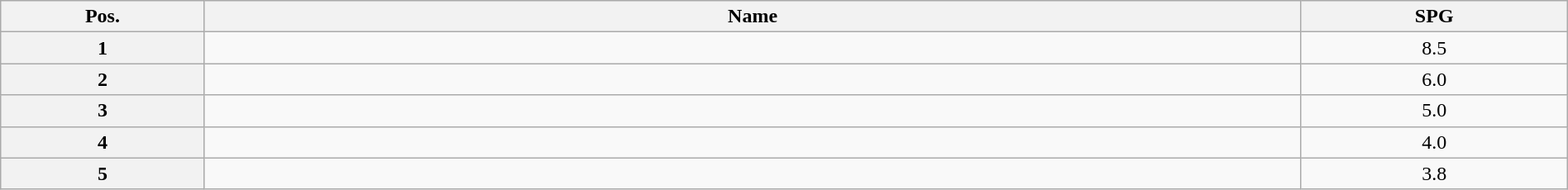<table class=wikitable width=100% style="text-align:center;">
<tr>
<th width="13%">Pos.</th>
<th width="70%">Name</th>
<th width="17%">SPG</th>
</tr>
<tr>
<th>1</th>
<td align=left></td>
<td>8.5</td>
</tr>
<tr>
<th>2</th>
<td align=left></td>
<td>6.0</td>
</tr>
<tr>
<th>3</th>
<td align=left></td>
<td>5.0</td>
</tr>
<tr>
<th>4</th>
<td align=left></td>
<td>4.0</td>
</tr>
<tr>
<th>5</th>
<td align=left></td>
<td>3.8</td>
</tr>
</table>
